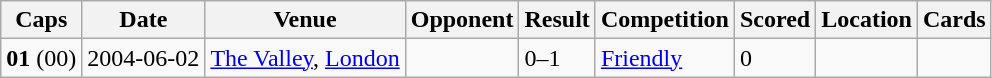<table class="wikitable" border="1">
<tr>
<th>Caps</th>
<th>Date</th>
<th>Venue</th>
<th>Opponent</th>
<th>Result</th>
<th>Competition</th>
<th>Scored</th>
<th>Location</th>
<th>Cards</th>
</tr>
<tr>
<td><strong>01</strong> (00)</td>
<td>2004-06-02</td>
<td><a href='#'>The Valley</a>, <a href='#'>London</a></td>
<td></td>
<td>0–1</td>
<td><a href='#'>Friendly</a></td>
<td>0</td>
<td></td>
<td></td>
</tr>
</table>
